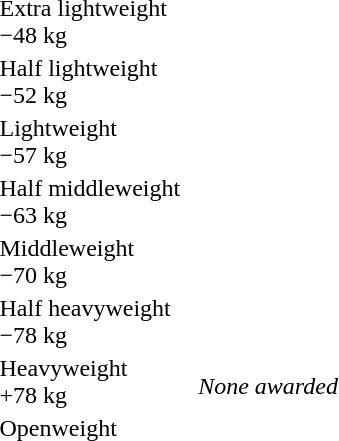<table>
<tr>
<td rowspan=2>Extra lightweight<br>−48 kg</td>
<td rowspan=2></td>
<td rowspan=2></td>
<td></td>
</tr>
<tr>
<td></td>
</tr>
<tr>
<td rowspan=2>Half lightweight<br>−52 kg</td>
<td rowspan=2></td>
<td rowspan=2></td>
<td></td>
</tr>
<tr>
<td></td>
</tr>
<tr>
<td rowspan=2>Lightweight<br>−57 kg</td>
<td rowspan=2></td>
<td rowspan=2></td>
<td></td>
</tr>
<tr>
<td></td>
</tr>
<tr>
<td rowspan=2>Half middleweight<br>−63 kg</td>
<td rowspan=2></td>
<td rowspan=2></td>
<td></td>
</tr>
<tr>
<td></td>
</tr>
<tr>
<td rowspan=2>Middleweight<br>−70 kg</td>
<td rowspan=2></td>
<td rowspan=2></td>
<td></td>
</tr>
<tr>
<td></td>
</tr>
<tr>
<td rowspan=2>Half heavyweight<br>−78 kg</td>
<td rowspan=2></td>
<td rowspan=2></td>
<td></td>
</tr>
<tr>
<td></td>
</tr>
<tr>
<td rowspan=2>Heavyweight<br>+78 kg</td>
<td rowspan=2></td>
<td rowspan=2></td>
<td></td>
</tr>
<tr>
<td><em>None awarded</em></td>
</tr>
<tr>
<td rowspan=2>Openweight</td>
<td rowspan=2></td>
<td rowspan=2></td>
<td></td>
</tr>
<tr>
<td></td>
</tr>
</table>
